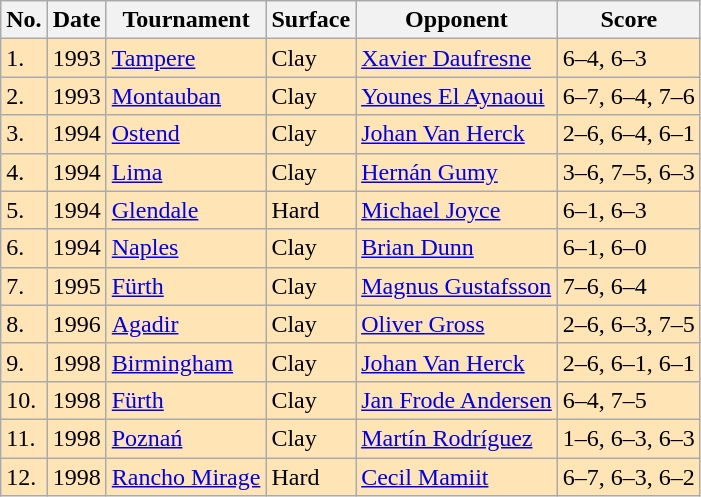<table class="wikitable">
<tr>
<th>No.</th>
<th>Date</th>
<th>Tournament</th>
<th>Surface</th>
<th>Opponent</th>
<th>Score</th>
</tr>
<tr bgcolor="moccasin">
<td>1.</td>
<td>1993</td>
<td><a href='#'>Tampere</a></td>
<td>Clay</td>
<td> <a href='#'>Xavier Daufresne</a></td>
<td>6–4, 6–3</td>
</tr>
<tr bgcolor="moccasin">
<td>2.</td>
<td>1993</td>
<td><a href='#'>Montauban</a></td>
<td>Clay</td>
<td> <a href='#'>Younes El Aynaoui</a></td>
<td>6–7, 6–4, 7–6</td>
</tr>
<tr bgcolor="moccasin">
<td>3.</td>
<td>1994</td>
<td><a href='#'>Ostend</a></td>
<td>Clay</td>
<td> <a href='#'>Johan Van Herck</a></td>
<td>2–6, 6–4, 6–1</td>
</tr>
<tr bgcolor="moccasin">
<td>4.</td>
<td>1994</td>
<td><a href='#'>Lima</a></td>
<td>Clay</td>
<td> <a href='#'>Hernán Gumy</a></td>
<td>3–6, 7–5, 6–3</td>
</tr>
<tr bgcolor="moccasin">
<td>5.</td>
<td>1994</td>
<td><a href='#'>Glendale</a></td>
<td>Hard</td>
<td> <a href='#'>Michael Joyce</a></td>
<td>6–1, 6–3</td>
</tr>
<tr bgcolor="moccasin">
<td>6.</td>
<td>1994</td>
<td><a href='#'>Naples</a></td>
<td>Clay</td>
<td> <a href='#'>Brian Dunn</a></td>
<td>6–1, 6–0</td>
</tr>
<tr bgcolor="moccasin">
<td>7.</td>
<td>1995</td>
<td><a href='#'>Fürth</a></td>
<td>Clay</td>
<td> <a href='#'>Magnus Gustafsson</a></td>
<td>7–6, 6–4</td>
</tr>
<tr bgcolor="moccasin">
<td>8.</td>
<td>1996</td>
<td><a href='#'>Agadir</a></td>
<td>Clay</td>
<td> <a href='#'>Oliver Gross</a></td>
<td>2–6, 6–3, 7–5</td>
</tr>
<tr bgcolor="moccasin">
<td>9.</td>
<td>1998</td>
<td><a href='#'>Birmingham</a></td>
<td>Clay</td>
<td> <a href='#'>Johan Van Herck</a></td>
<td>2–6, 6–1, 6–1</td>
</tr>
<tr bgcolor="moccasin">
<td>10.</td>
<td>1998</td>
<td><a href='#'>Fürth</a></td>
<td>Clay</td>
<td> <a href='#'>Jan Frode Andersen</a></td>
<td>6–4, 7–5</td>
</tr>
<tr bgcolor="moccasin">
<td>11.</td>
<td>1998</td>
<td><a href='#'>Poznań</a></td>
<td>Clay</td>
<td> <a href='#'>Martín Rodríguez</a></td>
<td>1–6, 6–3, 6–3</td>
</tr>
<tr bgcolor="moccasin">
<td>12.</td>
<td>1998</td>
<td><a href='#'>Rancho Mirage</a></td>
<td>Hard</td>
<td> <a href='#'>Cecil Mamiit</a></td>
<td>6–7, 6–3, 6–2</td>
</tr>
</table>
